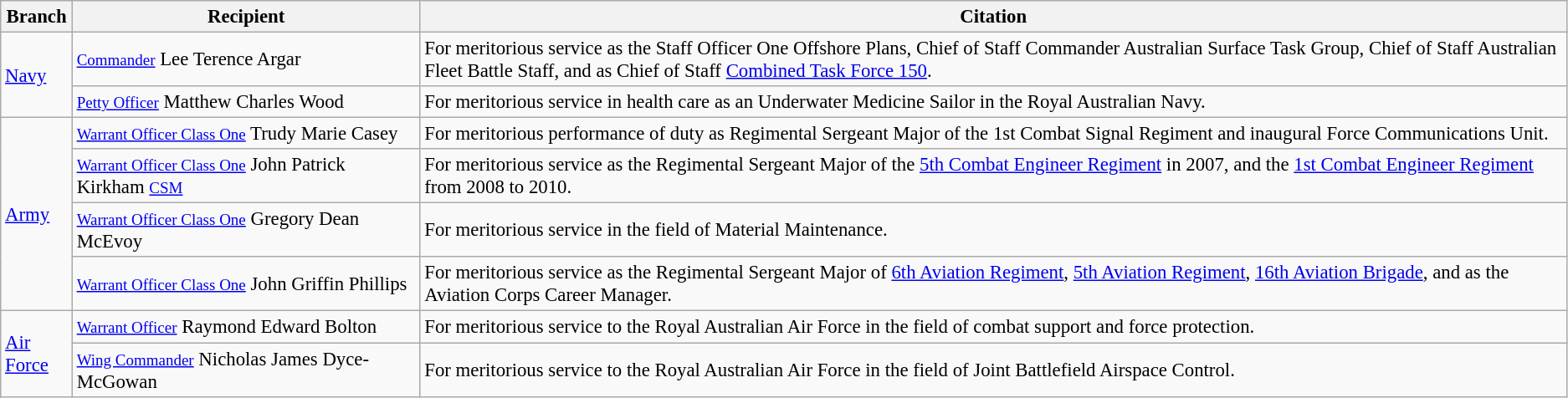<table class="wikitable" style="font-size:95%;">
<tr>
<th scope="col" width="50">Branch</th>
<th scope="col" width="270">Recipient</th>
<th>Citation</th>
</tr>
<tr>
<td rowspan="2"><a href='#'>Navy</a></td>
<td><small><a href='#'>Commander</a></small> Lee Terence Argar</td>
<td>For meritorious service as the Staff Officer One Offshore Plans, Chief of Staff Commander Australian Surface Task Group, Chief of Staff Australian Fleet Battle Staff, and as Chief of Staff <a href='#'>Combined Task Force 150</a>.</td>
</tr>
<tr>
<td><small><a href='#'>Petty Officer</a></small> Matthew Charles Wood</td>
<td>For meritorious service in health care as an Underwater Medicine Sailor in the Royal Australian Navy.</td>
</tr>
<tr>
<td rowspan="4"><a href='#'>Army</a></td>
<td><small><a href='#'>Warrant Officer Class One</a></small> Trudy Marie Casey</td>
<td>For meritorious performance of duty as Regimental Sergeant Major of the 1st Combat Signal Regiment and inaugural Force Communications Unit.</td>
</tr>
<tr>
<td><small><a href='#'>Warrant Officer Class One</a></small> John Patrick Kirkham <small><a href='#'>CSM</a></small></td>
<td>For meritorious service as the Regimental Sergeant Major of the <a href='#'>5th Combat Engineer Regiment</a> in 2007, and the <a href='#'>1st Combat Engineer Regiment</a> from 2008 to 2010.</td>
</tr>
<tr>
<td><small><a href='#'>Warrant Officer Class One</a></small> Gregory Dean McEvoy</td>
<td>For meritorious service in the field of Material Maintenance.</td>
</tr>
<tr>
<td><small><a href='#'>Warrant Officer Class One</a></small> John Griffin Phillips</td>
<td>For meritorious service as the Regimental Sergeant Major of <a href='#'>6th Aviation Regiment</a>, <a href='#'>5th Aviation Regiment</a>, <a href='#'>16th Aviation Brigade</a>, and as the Aviation Corps Career Manager.</td>
</tr>
<tr>
<td rowspan="2"><a href='#'>Air Force</a></td>
<td><small><a href='#'>Warrant Officer</a></small> Raymond Edward Bolton</td>
<td>For meritorious service to the Royal Australian Air Force in the field of combat support and force protection.</td>
</tr>
<tr>
<td><small><a href='#'>Wing Commander</a></small> Nicholas James Dyce-McGowan</td>
<td>For meritorious service to the Royal Australian Air Force in the field of Joint Battlefield Airspace Control.</td>
</tr>
</table>
